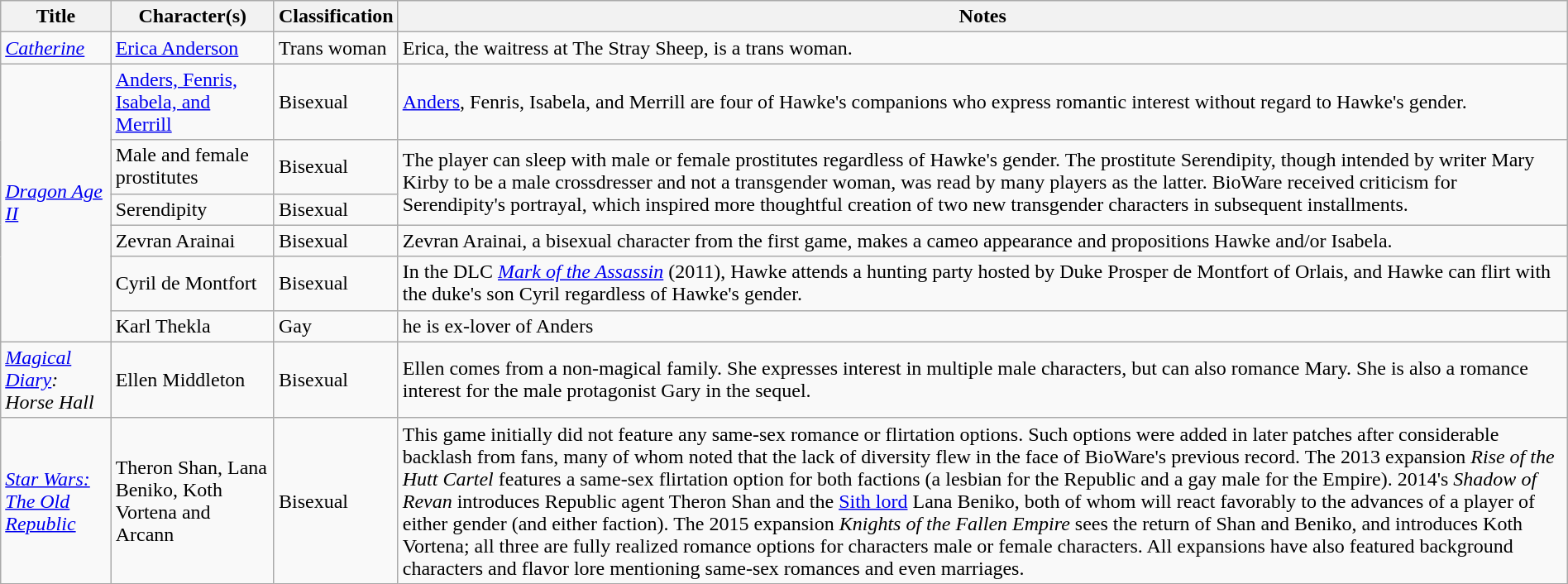<table class="wikitable sortable" style="width: 100%">
<tr>
<th>Title</th>
<th>Character(s)</th>
<th>Classification</th>
<th>Notes</th>
</tr>
<tr>
<td><em><a href='#'>Catherine</a></em></td>
<td><a href='#'>Erica Anderson</a></td>
<td>Trans woman</td>
<td>Erica, the waitress at The Stray Sheep, is a trans woman.</td>
</tr>
<tr>
<td rowspan="6"><em><a href='#'>Dragon Age II</a></em></td>
<td><a href='#'>Anders, Fenris, Isabela, and Merrill</a></td>
<td>Bisexual</td>
<td><a href='#'>Anders</a>, Fenris, Isabela, and Merrill are four of Hawke's companions who express romantic interest without regard to Hawke's gender.</td>
</tr>
<tr>
<td>Male and female prostitutes</td>
<td>Bisexual</td>
<td rowspan="2">The player can sleep with male or female prostitutes regardless of Hawke's gender. The prostitute Serendipity, though intended by writer Mary Kirby to be a male crossdresser and not a transgender woman, was read by many players as the latter. BioWare received criticism for Serendipity's portrayal, which inspired more thoughtful creation of two new transgender characters in subsequent installments.</td>
</tr>
<tr>
<td>Serendipity</td>
<td>Bisexual</td>
</tr>
<tr>
<td>Zevran Arainai</td>
<td>Bisexual</td>
<td>Zevran Arainai, a bisexual character from the first game, makes a cameo appearance and propositions Hawke and/or Isabela.</td>
</tr>
<tr>
<td>Cyril de Montfort</td>
<td>Bisexual</td>
<td>In the DLC <em><a href='#'>Mark of the Assassin</a></em> (2011), Hawke attends a hunting party hosted by Duke Prosper de Montfort of Orlais, and Hawke can flirt with the duke's son Cyril regardless of Hawke's gender.</td>
</tr>
<tr>
<td>Karl Thekla</td>
<td>Gay</td>
<td>he is ex-lover of Anders</td>
</tr>
<tr>
<td><em><a href='#'>Magical Diary</a>: Horse Hall</em></td>
<td>Ellen Middleton</td>
<td>Bisexual</td>
<td>Ellen comes from a non-magical family. She expresses interest in multiple male characters, but can also romance Mary. She is also a romance interest for the male protagonist Gary in the sequel.</td>
</tr>
<tr>
<td><em><a href='#'>Star Wars: The Old Republic</a></em></td>
<td>Theron Shan, Lana Beniko, Koth Vortena and Arcann</td>
<td>Bisexual</td>
<td>This game initially did not feature any same-sex romance or flirtation options. Such options were added in later patches after considerable backlash from fans, many of whom noted that the lack of diversity flew in the face of BioWare's previous record. The 2013 expansion <em>Rise of the Hutt Cartel</em> features a same-sex flirtation option for both factions (a lesbian for the Republic and a gay male for the Empire). 2014's <em>Shadow of Revan</em> introduces Republic agent Theron Shan and the <a href='#'>Sith lord</a> Lana Beniko, both of whom will react favorably to the advances of a player of either gender (and either faction). The 2015 expansion <em>Knights of the Fallen Empire</em> sees the return of Shan and Beniko, and introduces Koth Vortena; all three are fully realized romance options for characters male or female characters. All expansions have also featured background characters and flavor lore mentioning same-sex romances and even marriages.</td>
</tr>
</table>
